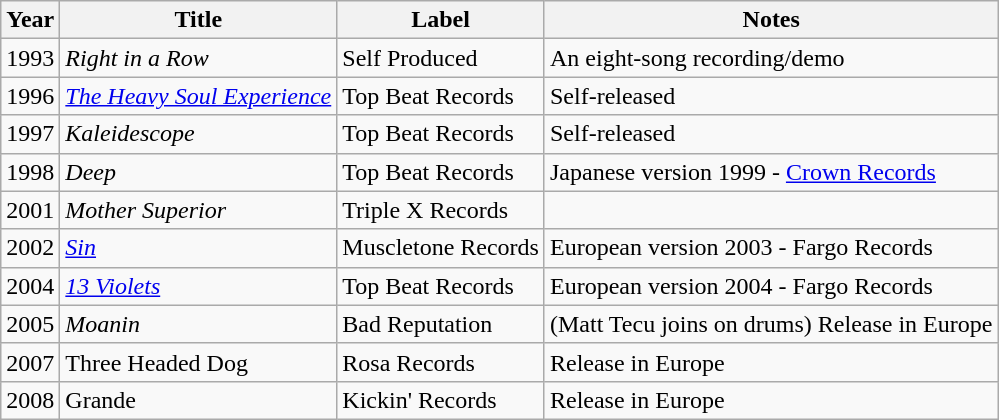<table class="wikitable">
<tr>
<th>Year</th>
<th>Title</th>
<th>Label</th>
<th>Notes</th>
</tr>
<tr>
<td>1993</td>
<td><em>Right in a Row</em></td>
<td>Self Produced</td>
<td>An eight-song recording/demo</td>
</tr>
<tr>
<td>1996</td>
<td><em><a href='#'>The Heavy Soul Experience</a></em></td>
<td>Top Beat Records</td>
<td>Self-released</td>
</tr>
<tr>
<td>1997</td>
<td><em>Kaleidescope</em></td>
<td>Top Beat Records</td>
<td>Self-released</td>
</tr>
<tr>
<td>1998</td>
<td><em>Deep</em></td>
<td>Top Beat Records</td>
<td>Japanese version 1999 - <a href='#'>Crown Records</a></td>
</tr>
<tr>
<td>2001</td>
<td><em>Mother Superior</em></td>
<td>Triple X Records</td>
<td></td>
</tr>
<tr>
<td>2002</td>
<td><em><a href='#'>Sin</a></em></td>
<td>Muscletone Records</td>
<td>European version 2003 - Fargo Records</td>
</tr>
<tr>
<td>2004</td>
<td><em><a href='#'>13 Violets</a></em></td>
<td>Top Beat Records</td>
<td>European version 2004 - Fargo Records</td>
</tr>
<tr>
<td>2005</td>
<td><em>Moanin<strong></td>
<td>Bad Reputation</td>
<td>(Matt Tecu joins on drums) Release in Europe</td>
</tr>
<tr>
<td>2007</td>
<td></em>Three Headed Dog<em></td>
<td>Rosa Records</td>
<td>Release in Europe</td>
</tr>
<tr>
<td>2008</td>
<td></em>Grande<em></td>
<td>Kickin' Records</td>
<td>Release in Europe</td>
</tr>
</table>
